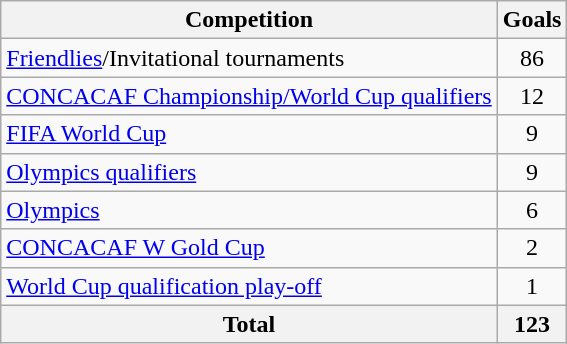<table class="wikitable sortable" style="text-align:center">
<tr>
<th scope="col">Competition</th>
<th scope="col">Goals</th>
</tr>
<tr>
<td style="text-align:left"><a href='#'>Friendlies</a>/Invitational tournaments</td>
<td>86</td>
</tr>
<tr>
<td style="text-align:left"><a href='#'>CONCACAF Championship/World Cup qualifiers</a></td>
<td>12</td>
</tr>
<tr>
<td style="text-align:left"><a href='#'>FIFA World Cup</a></td>
<td>9</td>
</tr>
<tr>
<td style="text-align:left"><a href='#'>Olympics qualifiers</a></td>
<td>9</td>
</tr>
<tr>
<td style="text-align:left"><a href='#'>Olympics</a></td>
<td>6</td>
</tr>
<tr>
<td style="text-align:left"><a href='#'>CONCACAF W Gold Cup</a></td>
<td>2</td>
</tr>
<tr>
<td style="text-align:left"><a href='#'>World Cup qualification play-off</a></td>
<td>1</td>
</tr>
<tr>
<th>Total</th>
<th>123</th>
</tr>
</table>
